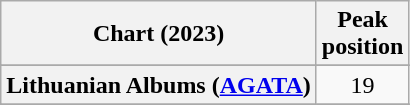<table class="wikitable sortable plainrowheaders" style="text-align:center">
<tr>
<th scope="col">Chart (2023)</th>
<th scope="col">Peak<br>position</th>
</tr>
<tr>
</tr>
<tr>
<th scope="row">Lithuanian Albums (<a href='#'>AGATA</a>)</th>
<td>19</td>
</tr>
<tr>
</tr>
<tr>
</tr>
<tr>
</tr>
<tr>
</tr>
<tr>
</tr>
</table>
